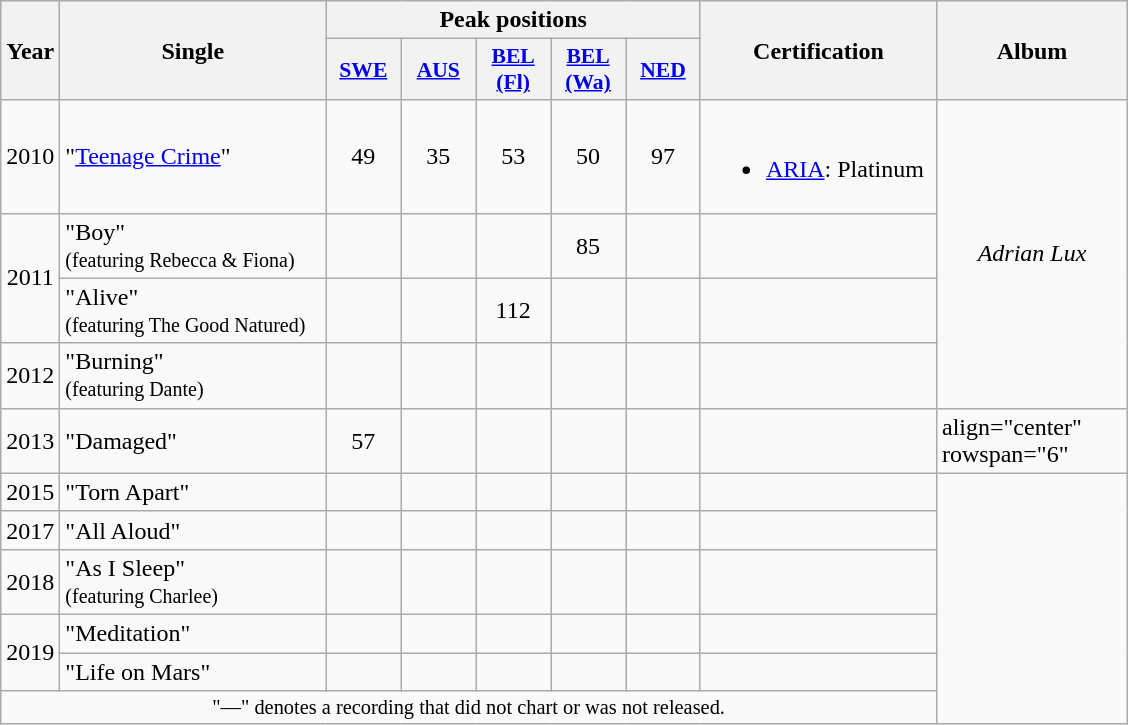<table class="wikitable">
<tr>
<th align="center" rowspan="2" width="10">Year</th>
<th align="center" rowspan="2" width="170">Single</th>
<th align="center" colspan="5" width="30">Peak positions</th>
<th align="center" rowspan="2" width="150">Certification</th>
<th align="center" rowspan="2" width="120">Album</th>
</tr>
<tr>
<th scope="col" style="width:3em;font-size:90%;"><a href='#'>SWE</a><br></th>
<th scope="col" style="width:3em;font-size:90%;"><a href='#'>AUS</a><br></th>
<th scope="col" style="width:3em;font-size:90%;"><a href='#'>BEL <br>(Fl)</a><br></th>
<th scope="col" style="width:3em;font-size:90%;"><a href='#'>BEL <br>(Wa)</a><br></th>
<th scope="col" style="width:3em;font-size:90%;"><a href='#'>NED</a><br></th>
</tr>
<tr>
<td align="center">2010</td>
<td>"<a href='#'>Teenage Crime</a>"</td>
<td align="center">49</td>
<td align="center">35</td>
<td align="center">53</td>
<td align="center">50</td>
<td align="center">97</td>
<td><br><ul><li><a href='#'>ARIA</a>: Platinum</li></ul></td>
<td align="center" rowspan=4><em>Adrian Lux</em></td>
</tr>
<tr>
<td align="center" rowspan="2">2011</td>
<td>"Boy" <br><small>(featuring Rebecca & Fiona)</small></td>
<td align="center"></td>
<td align="center"></td>
<td align="center"></td>
<td align="center">85</td>
<td align="center"></td>
<td></td>
</tr>
<tr>
<td>"Alive" <br><small>(featuring The Good Natured)</small></td>
<td align="center"></td>
<td align="center"></td>
<td align="center">112</td>
<td align="center"></td>
<td align="center"></td>
<td></td>
</tr>
<tr>
<td align="center">2012</td>
<td>"Burning" <br><small>(featuring Dante)</small></td>
<td align="center"></td>
<td align="center"></td>
<td align="center"></td>
<td align="center"></td>
<td align="center"></td>
<td></td>
</tr>
<tr>
<td align="center">2013</td>
<td>"Damaged"</td>
<td align="center">57</td>
<td align="center"></td>
<td align="center"></td>
<td align="center"></td>
<td align="center"></td>
<td></td>
<td>align="center" rowspan="6" </td>
</tr>
<tr>
<td align="center">2015</td>
<td>"Torn Apart"</td>
<td align="center"></td>
<td align="center"></td>
<td align="center"></td>
<td align="center"></td>
<td align="center"></td>
<td></td>
</tr>
<tr>
<td>2017</td>
<td>"All Aloud"</td>
<td align="center"></td>
<td align="center"></td>
<td align="center"></td>
<td align="center"></td>
<td align="center"></td>
<td></td>
</tr>
<tr>
<td>2018</td>
<td>"As I Sleep" <br><small>(featuring Charlee)</small></td>
<td align="center"></td>
<td align="center"></td>
<td align="center"></td>
<td align="center"></td>
<td align="center"></td>
<td></td>
</tr>
<tr>
<td rowspan="2">2019</td>
<td>"Meditation"</td>
<td align="center"></td>
<td align="center"></td>
<td align="center"></td>
<td align="center"></td>
<td align="center"></td>
<td></td>
</tr>
<tr>
<td>"Life on Mars"</td>
<td align="center"></td>
<td align="center"></td>
<td align="center"></td>
<td align="center"></td>
<td align="center"></td>
<td></td>
</tr>
<tr>
<td colspan="8" style="font-size:85%;text-align:center;">"—" denotes a recording that did not chart or was not released.</td>
</tr>
</table>
